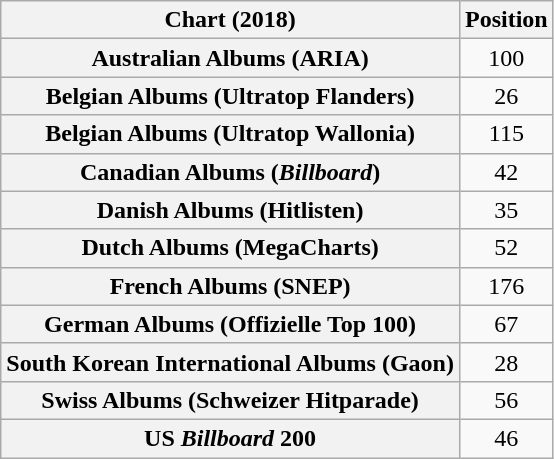<table class="wikitable sortable plainrowheaders" style="text-align:center">
<tr>
<th scope="col">Chart (2018)</th>
<th scope="col">Position</th>
</tr>
<tr>
<th scope="row">Australian Albums (ARIA)</th>
<td>100</td>
</tr>
<tr>
<th scope="row">Belgian Albums (Ultratop Flanders)</th>
<td>26</td>
</tr>
<tr>
<th scope="row">Belgian Albums (Ultratop Wallonia)</th>
<td>115</td>
</tr>
<tr>
<th scope="row">Canadian Albums (<em>Billboard</em>)</th>
<td>42</td>
</tr>
<tr>
<th scope="row">Danish Albums (Hitlisten)</th>
<td>35</td>
</tr>
<tr>
<th scope="row">Dutch Albums (MegaCharts)</th>
<td>52</td>
</tr>
<tr>
<th scope="row">French Albums (SNEP)</th>
<td>176</td>
</tr>
<tr>
<th scope="row">German Albums (Offizielle Top 100)</th>
<td>67</td>
</tr>
<tr>
<th scope="row">South Korean International Albums (Gaon)</th>
<td>28</td>
</tr>
<tr>
<th scope="row">Swiss Albums (Schweizer Hitparade)</th>
<td>56</td>
</tr>
<tr>
<th scope="row">US <em>Billboard</em> 200</th>
<td>46</td>
</tr>
</table>
